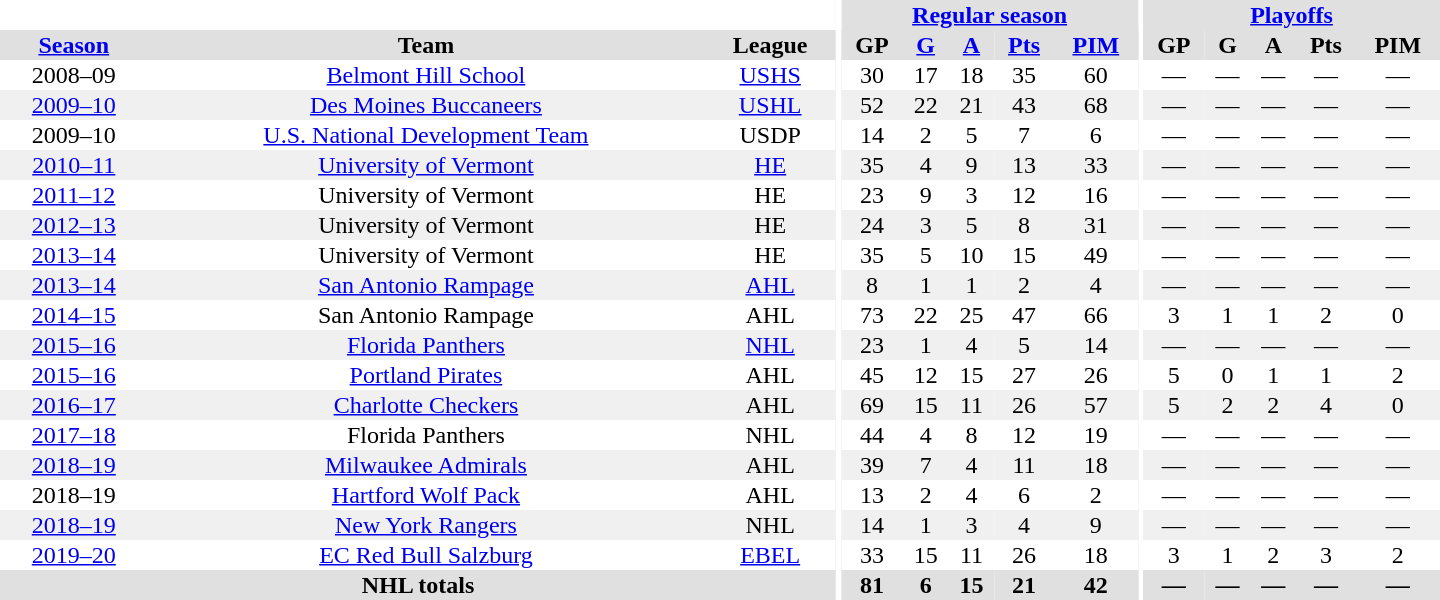<table border="0" cellpadding="1" cellspacing="0" style="text-align:center; width:60em">
<tr bgcolor="#e0e0e0">
<th colspan="3" bgcolor="#ffffff"></th>
<th rowspan="99" bgcolor="#ffffff"></th>
<th colspan="5"><a href='#'>Regular season</a></th>
<th rowspan="99" bgcolor="#ffffff"></th>
<th colspan="5"><a href='#'>Playoffs</a></th>
</tr>
<tr bgcolor="#e0e0e0">
<th><a href='#'>Season</a></th>
<th>Team</th>
<th>League</th>
<th>GP</th>
<th><a href='#'>G</a></th>
<th><a href='#'>A</a></th>
<th><a href='#'>Pts</a></th>
<th><a href='#'>PIM</a></th>
<th>GP</th>
<th>G</th>
<th>A</th>
<th>Pts</th>
<th>PIM</th>
</tr>
<tr>
<td>2008–09</td>
<td><a href='#'>Belmont Hill School</a></td>
<td><a href='#'>USHS</a></td>
<td>30</td>
<td>17</td>
<td>18</td>
<td>35</td>
<td>60</td>
<td>—</td>
<td>—</td>
<td>—</td>
<td>—</td>
<td>—</td>
</tr>
<tr bgcolor="#f0f0f0">
<td><a href='#'>2009–10</a></td>
<td><a href='#'>Des Moines Buccaneers</a></td>
<td><a href='#'>USHL</a></td>
<td>52</td>
<td>22</td>
<td>21</td>
<td>43</td>
<td>68</td>
<td>—</td>
<td>—</td>
<td>—</td>
<td>—</td>
<td>—</td>
</tr>
<tr>
<td>2009–10</td>
<td><a href='#'>U.S. National Development Team</a></td>
<td>USDP</td>
<td>14</td>
<td>2</td>
<td>5</td>
<td>7</td>
<td>6</td>
<td>—</td>
<td>—</td>
<td>—</td>
<td>—</td>
<td>—</td>
</tr>
<tr bgcolor="#f0f0f0">
<td><a href='#'>2010–11</a></td>
<td><a href='#'>University of Vermont</a></td>
<td><a href='#'>HE</a></td>
<td>35</td>
<td>4</td>
<td>9</td>
<td>13</td>
<td>33</td>
<td>—</td>
<td>—</td>
<td>—</td>
<td>—</td>
<td>—</td>
</tr>
<tr>
<td><a href='#'>2011–12</a></td>
<td>University of Vermont</td>
<td>HE</td>
<td>23</td>
<td>9</td>
<td>3</td>
<td>12</td>
<td>16</td>
<td>—</td>
<td>—</td>
<td>—</td>
<td>—</td>
<td>—</td>
</tr>
<tr bgcolor="#f0f0f0">
<td><a href='#'>2012–13</a></td>
<td>University of Vermont</td>
<td>HE</td>
<td>24</td>
<td>3</td>
<td>5</td>
<td>8</td>
<td>31</td>
<td>—</td>
<td>—</td>
<td>—</td>
<td>—</td>
<td>—</td>
</tr>
<tr>
<td><a href='#'>2013–14</a></td>
<td>University of Vermont</td>
<td>HE</td>
<td>35</td>
<td>5</td>
<td>10</td>
<td>15</td>
<td>49</td>
<td>—</td>
<td>—</td>
<td>—</td>
<td>—</td>
<td>—</td>
</tr>
<tr bgcolor="#f0f0f0">
<td><a href='#'>2013–14</a></td>
<td><a href='#'>San Antonio Rampage</a></td>
<td><a href='#'>AHL</a></td>
<td>8</td>
<td>1</td>
<td>1</td>
<td>2</td>
<td>4</td>
<td>—</td>
<td>—</td>
<td>—</td>
<td>—</td>
<td>—</td>
</tr>
<tr>
<td><a href='#'>2014–15</a></td>
<td>San Antonio Rampage</td>
<td>AHL</td>
<td>73</td>
<td>22</td>
<td>25</td>
<td>47</td>
<td>66</td>
<td>3</td>
<td>1</td>
<td>1</td>
<td>2</td>
<td>0</td>
</tr>
<tr bgcolor="#f0f0f0">
<td><a href='#'>2015–16</a></td>
<td><a href='#'>Florida Panthers</a></td>
<td><a href='#'>NHL</a></td>
<td>23</td>
<td>1</td>
<td>4</td>
<td>5</td>
<td>14</td>
<td>—</td>
<td>—</td>
<td>—</td>
<td>—</td>
<td>—</td>
</tr>
<tr>
<td><a href='#'>2015–16</a></td>
<td><a href='#'>Portland Pirates</a></td>
<td>AHL</td>
<td>45</td>
<td>12</td>
<td>15</td>
<td>27</td>
<td>26</td>
<td>5</td>
<td>0</td>
<td>1</td>
<td>1</td>
<td>2</td>
</tr>
<tr bgcolor="#f0f0f0">
<td><a href='#'>2016–17</a></td>
<td><a href='#'>Charlotte Checkers</a></td>
<td>AHL</td>
<td>69</td>
<td>15</td>
<td>11</td>
<td>26</td>
<td>57</td>
<td>5</td>
<td>2</td>
<td>2</td>
<td>4</td>
<td>0</td>
</tr>
<tr>
<td><a href='#'>2017–18</a></td>
<td>Florida Panthers</td>
<td>NHL</td>
<td>44</td>
<td>4</td>
<td>8</td>
<td>12</td>
<td>19</td>
<td>—</td>
<td>—</td>
<td>—</td>
<td>—</td>
<td>—</td>
</tr>
<tr bgcolor="#f0f0f0">
<td><a href='#'>2018–19</a></td>
<td><a href='#'>Milwaukee Admirals</a></td>
<td>AHL</td>
<td>39</td>
<td>7</td>
<td>4</td>
<td>11</td>
<td>18</td>
<td>—</td>
<td>—</td>
<td>—</td>
<td>—</td>
<td>—</td>
</tr>
<tr>
<td>2018–19</td>
<td><a href='#'>Hartford Wolf Pack</a></td>
<td>AHL</td>
<td>13</td>
<td>2</td>
<td>4</td>
<td>6</td>
<td>2</td>
<td>—</td>
<td>—</td>
<td>—</td>
<td>—</td>
<td>—</td>
</tr>
<tr bgcolor="#f0f0f0">
<td><a href='#'>2018–19</a></td>
<td><a href='#'>New York Rangers</a></td>
<td>NHL</td>
<td>14</td>
<td>1</td>
<td>3</td>
<td>4</td>
<td>9</td>
<td>—</td>
<td>—</td>
<td>—</td>
<td>—</td>
<td>—</td>
</tr>
<tr>
<td><a href='#'>2019–20</a></td>
<td><a href='#'>EC Red Bull Salzburg</a></td>
<td><a href='#'>EBEL</a></td>
<td>33</td>
<td>15</td>
<td>11</td>
<td>26</td>
<td>18</td>
<td>3</td>
<td>1</td>
<td>2</td>
<td>3</td>
<td>2</td>
</tr>
<tr bgcolor="#e0e0e0">
<th colspan="3">NHL totals</th>
<th>81</th>
<th>6</th>
<th>15</th>
<th>21</th>
<th>42</th>
<th>—</th>
<th>—</th>
<th>—</th>
<th>—</th>
<th>—</th>
</tr>
</table>
